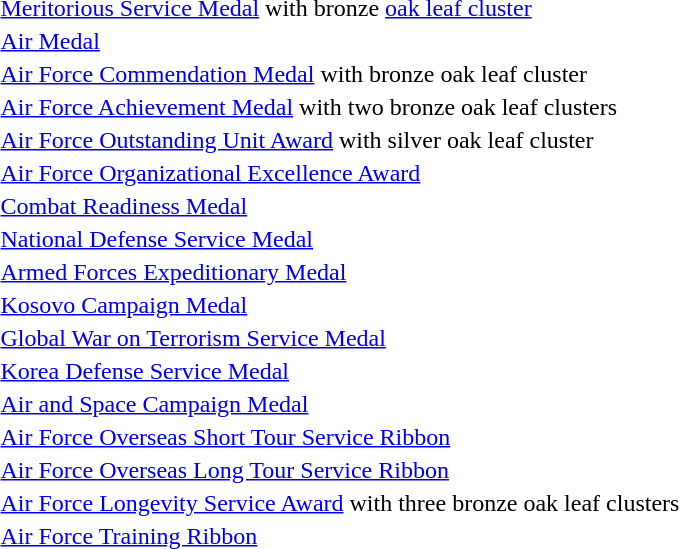<table>
<tr>
<td></td>
<td><a href='#'>Meritorious Service Medal</a> with bronze <a href='#'>oak leaf cluster</a></td>
</tr>
<tr>
<td></td>
<td><a href='#'>Air Medal</a></td>
</tr>
<tr>
<td></td>
<td><a href='#'>Air Force Commendation Medal</a> with bronze oak leaf cluster</td>
</tr>
<tr>
<td></td>
<td><a href='#'>Air Force Achievement Medal</a> with two bronze oak leaf clusters</td>
</tr>
<tr>
<td></td>
<td><a href='#'>Air Force Outstanding Unit Award</a> with silver oak leaf cluster</td>
</tr>
<tr>
<td></td>
<td><a href='#'>Air Force Organizational Excellence Award</a></td>
</tr>
<tr>
<td></td>
<td><a href='#'>Combat Readiness Medal</a></td>
</tr>
<tr>
<td></td>
<td><a href='#'>National Defense Service Medal</a></td>
</tr>
<tr>
<td></td>
<td><a href='#'>Armed Forces Expeditionary Medal</a></td>
</tr>
<tr>
<td></td>
<td><a href='#'>Kosovo Campaign Medal</a></td>
</tr>
<tr>
<td></td>
<td><a href='#'>Global War on Terrorism Service Medal</a></td>
</tr>
<tr>
<td></td>
<td><a href='#'>Korea Defense Service Medal</a></td>
</tr>
<tr>
<td></td>
<td><a href='#'>Air and Space Campaign Medal</a></td>
</tr>
<tr>
<td></td>
<td><a href='#'>Air Force Overseas Short Tour Service Ribbon</a></td>
</tr>
<tr>
<td></td>
<td><a href='#'>Air Force Overseas Long Tour Service Ribbon</a></td>
</tr>
<tr>
<td></td>
<td><a href='#'>Air Force Longevity Service Award</a> with three bronze oak leaf clusters</td>
</tr>
<tr>
<td></td>
<td><a href='#'>Air Force Training Ribbon</a></td>
</tr>
</table>
